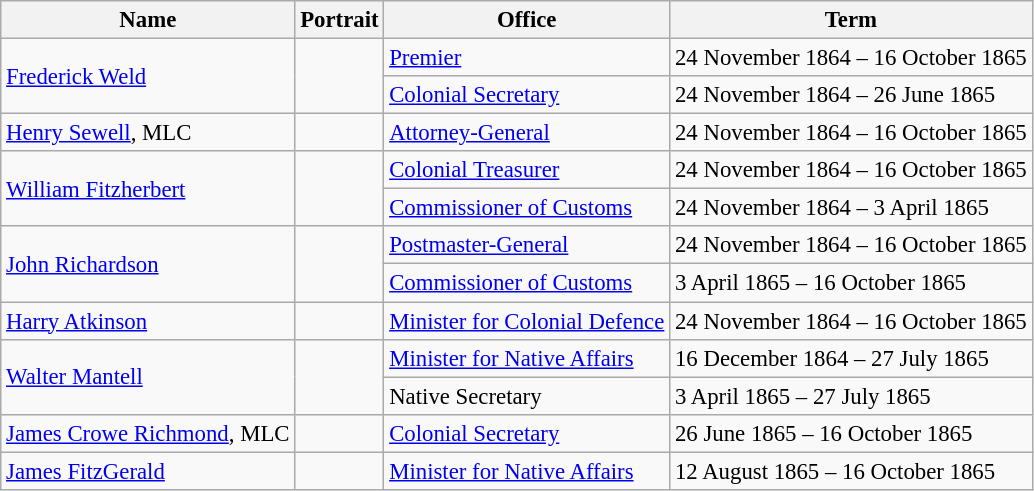<table class=wikitable style="font-size: 95%;">
<tr>
<th>Name</th>
<th>Portrait</th>
<th>Office</th>
<th>Term</th>
</tr>
<tr>
<td rowspan=2><a href='#'>Frederick Weld</a></td>
<td rowspan=2></td>
<td><a href='#'>Premier</a></td>
<td>24 November 1864 – 16 October 1865</td>
</tr>
<tr>
<td><a href='#'>Colonial Secretary</a></td>
<td>24 November 1864 – 26 June 1865</td>
</tr>
<tr>
<td><a href='#'>Henry Sewell</a>, MLC</td>
<td></td>
<td><a href='#'>Attorney-General</a></td>
<td>24 November 1864 – 16 October 1865</td>
</tr>
<tr>
<td rowspan=2><a href='#'>William Fitzherbert</a></td>
<td rowspan=2></td>
<td><a href='#'>Colonial Treasurer</a></td>
<td>24 November 1864 – 16 October 1865</td>
</tr>
<tr>
<td><a href='#'>Commissioner of Customs</a></td>
<td>24 November 1864 – 3 April 1865</td>
</tr>
<tr>
<td rowspan=2><a href='#'>John Richardson</a></td>
<td rowspan=2></td>
<td><a href='#'>Postmaster-General</a></td>
<td>24 November 1864 – 16 October 1865</td>
</tr>
<tr>
<td><a href='#'>Commissioner of Customs</a></td>
<td>3 April 1865 – 16 October 1865</td>
</tr>
<tr>
<td><a href='#'>Harry Atkinson</a></td>
<td></td>
<td><a href='#'>Minister for Colonial Defence</a></td>
<td>24 November 1864 – 16 October 1865</td>
</tr>
<tr>
<td rowspan=2><a href='#'>Walter Mantell</a></td>
<td rowspan=2></td>
<td><a href='#'>Minister for Native Affairs</a></td>
<td>16 December 1864 – 27 July 1865</td>
</tr>
<tr>
<td>Native Secretary</td>
<td>3 April 1865 – 27 July 1865</td>
</tr>
<tr>
<td><a href='#'>James Crowe Richmond</a>, MLC</td>
<td></td>
<td><a href='#'>Colonial Secretary</a></td>
<td>26 June 1865 – 16 October 1865</td>
</tr>
<tr>
<td><a href='#'>James FitzGerald</a></td>
<td></td>
<td><a href='#'>Minister for Native Affairs</a></td>
<td>12 August 1865 – 16 October 1865</td>
</tr>
</table>
